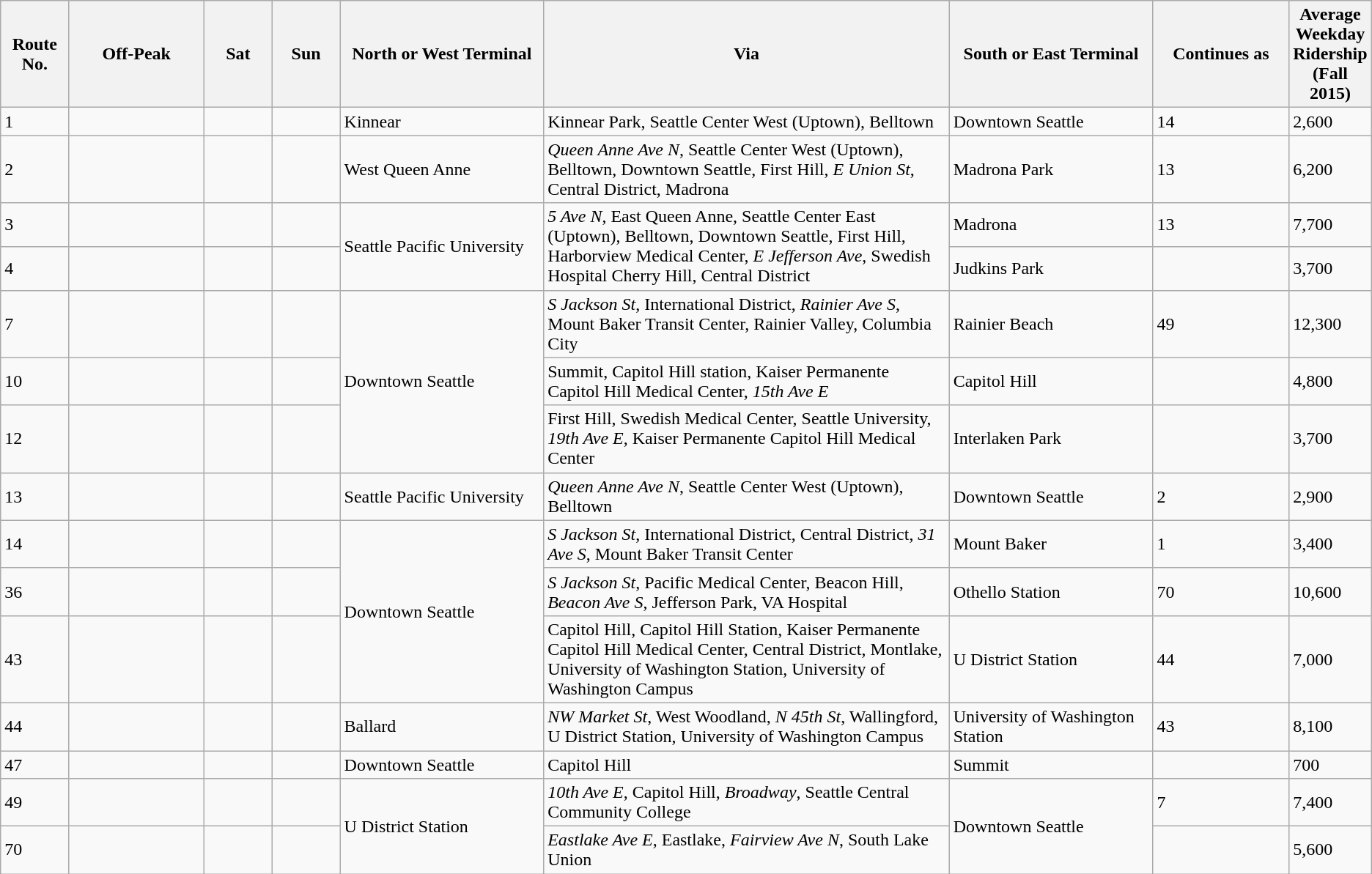<table class="sortable wikitable">
<tr>
<th width=5%><strong>Route No.</strong></th>
<th width=10%><strong>Off-Peak</strong></th>
<th width=5%><strong>Sat</strong></th>
<th width=5%><strong>Sun</strong></th>
<th width=15%><strong>North or West Terminal</strong></th>
<th width=30%><strong>Via</strong></th>
<th width=15%><strong>South or East Terminal</strong></th>
<th width=10%><strong>Continues as</strong></th>
<th width=5%>Average Weekday Ridership (Fall 2015)</th>
</tr>
<tr>
<td>1</td>
<td></td>
<td></td>
<td></td>
<td>Kinnear </td>
<td>Kinnear Park, Seattle Center West (Uptown), Belltown</td>
<td>Downtown Seattle</td>
<td>14</td>
<td>2,600</td>
</tr>
<tr>
<td>2</td>
<td></td>
<td></td>
<td></td>
<td>West Queen Anne</td>
<td><em>Queen Anne Ave N</em>, Seattle Center West (Uptown), Belltown, Downtown Seattle, First Hill, <em>E Union St</em>, Central District, Madrona</td>
<td>Madrona Park</td>
<td>13 </td>
<td>6,200</td>
</tr>
<tr>
<td>3</td>
<td></td>
<td></td>
<td></td>
<td rowspan="2">Seattle Pacific University </td>
<td rowspan="2"><em>5 Ave N</em>, East Queen Anne, Seattle Center East (Uptown), Belltown, Downtown Seattle, First Hill, Harborview Medical Center, <em>E Jefferson Ave</em>, Swedish Hospital Cherry Hill, Central District</td>
<td>Madrona</td>
<td>13 </td>
<td>7,700</td>
</tr>
<tr>
<td>4</td>
<td></td>
<td></td>
<td></td>
<td>Judkins Park</td>
<td></td>
<td>3,700</td>
</tr>
<tr>
<td>7</td>
<td></td>
<td></td>
<td></td>
<td rowspan="3">Downtown Seattle</td>
<td><em>S Jackson St</em>, International District, <em>Rainier Ave S</em>, Mount Baker Transit Center, Rainier Valley, Columbia City</td>
<td>Rainier Beach</td>
<td>49 </td>
<td>12,300</td>
</tr>
<tr>
<td>10</td>
<td></td>
<td></td>
<td></td>
<td>Summit, Capitol Hill station, Kaiser Permanente Capitol Hill Medical Center, <em>15th Ave E</em></td>
<td>Capitol Hill</td>
<td></td>
<td>4,800</td>
</tr>
<tr>
<td>12</td>
<td></td>
<td></td>
<td></td>
<td>First Hill, Swedish Medical Center, Seattle University, <em>19th Ave E</em>, Kaiser Permanente Capitol Hill Medical Center</td>
<td>Interlaken Park </td>
<td></td>
<td>3,700</td>
</tr>
<tr>
<td>13</td>
<td></td>
<td></td>
<td></td>
<td>Seattle Pacific University </td>
<td><em>Queen Anne Ave N</em>, Seattle Center West (Uptown), Belltown</td>
<td>Downtown Seattle</td>
<td>2 </td>
<td>2,900</td>
</tr>
<tr>
<td>14</td>
<td></td>
<td></td>
<td></td>
<td rowspan="3">Downtown Seattle</td>
<td><em>S Jackson St</em>, International District, Central District, <em>31 Ave S</em>, Mount Baker Transit Center</td>
<td>Mount Baker</td>
<td>1</td>
<td>3,400</td>
</tr>
<tr>
<td>36</td>
<td></td>
<td></td>
<td></td>
<td><em>S Jackson St</em>, Pacific Medical Center, Beacon Hill, <em>Beacon Ave S</em>, Jefferson Park, VA Hospital</td>
<td>Othello Station</td>
<td>70 </td>
<td>10,600</td>
</tr>
<tr>
<td>43</td>
<td></td>
<td></td>
<td></td>
<td>Capitol Hill, Capitol Hill Station, Kaiser Permanente Capitol Hill Medical Center, Central District, Montlake, University of Washington Station, University of Washington Campus</td>
<td>U District Station</td>
<td>44 </td>
<td>7,000</td>
</tr>
<tr>
<td>44</td>
<td></td>
<td></td>
<td></td>
<td>Ballard </td>
<td><em>NW Market St</em>, West Woodland, <em>N 45th St</em>, Wallingford, U District Station, University of Washington Campus</td>
<td>University of Washington Station</td>
<td>43 </td>
<td>8,100</td>
</tr>
<tr>
<td>47</td>
<td></td>
<td></td>
<td></td>
<td>Downtown Seattle</td>
<td>Capitol Hill</td>
<td>Summit</td>
<td></td>
<td>700</td>
</tr>
<tr>
<td>49</td>
<td></td>
<td></td>
<td></td>
<td rowspan="2">U District Station</td>
<td><em>10th Ave E</em>, Capitol Hill, <em>Broadway</em>, Seattle Central Community College</td>
<td rowspan="2">Downtown Seattle</td>
<td>7 </td>
<td>7,400</td>
</tr>
<tr>
<td>70</td>
<td></td>
<td></td>
<td></td>
<td><em>Eastlake Ave E</em>, Eastlake, <em>Fairview Ave N</em>, South Lake Union</td>
<td></td>
<td>5,600</td>
</tr>
</table>
